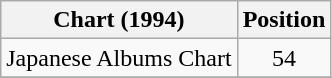<table class="wikitable" style="text-align:center;">
<tr>
<th>Chart (1994)</th>
<th>Position</th>
</tr>
<tr>
<td align="left">Japanese Albums Chart</td>
<td>54</td>
</tr>
<tr>
</tr>
</table>
